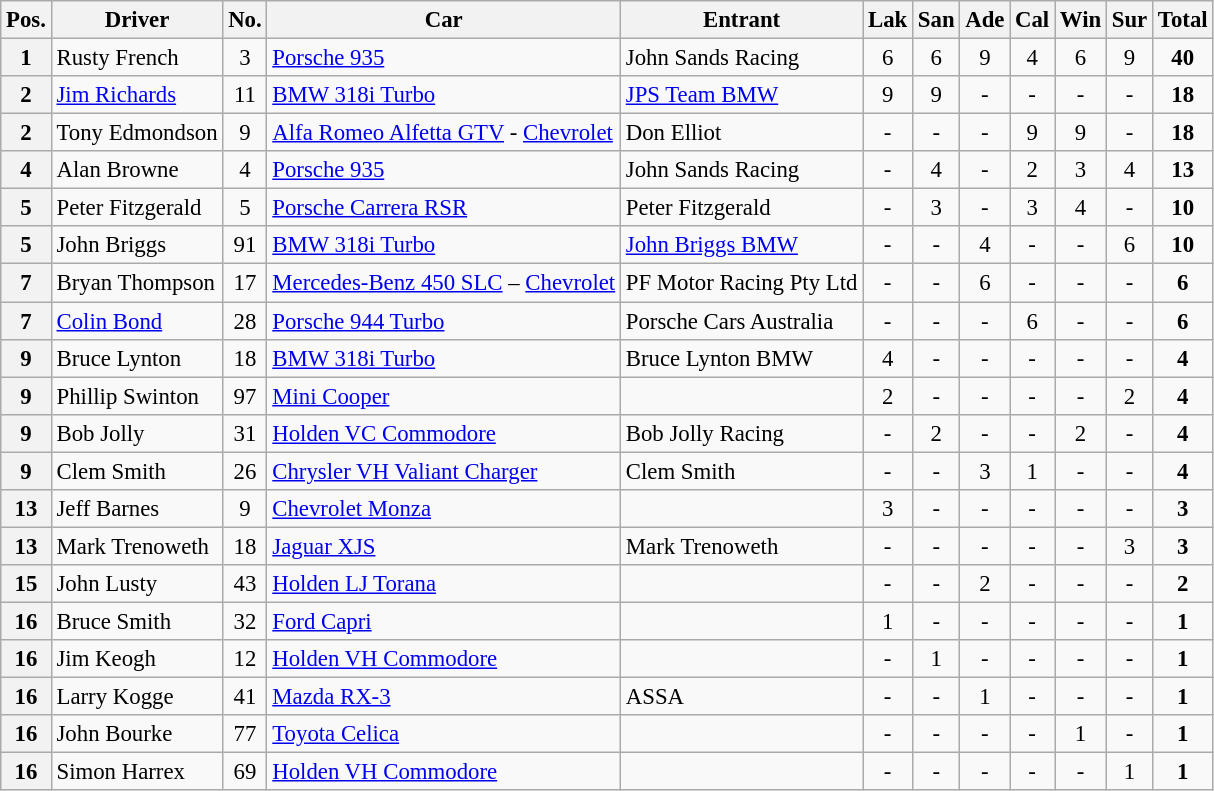<table class="wikitable" style="font-size: 95%;">
<tr>
<th>Pos.</th>
<th>Driver</th>
<th>No.</th>
<th>Car</th>
<th>Entrant</th>
<th>Lak</th>
<th>San</th>
<th>Ade</th>
<th>Cal</th>
<th>Win</th>
<th>Sur</th>
<th>Total</th>
</tr>
<tr>
<th>1</th>
<td>Rusty French</td>
<td align="center">3</td>
<td><a href='#'>Porsche 935</a></td>
<td>John Sands Racing</td>
<td align="center">6</td>
<td align="center">6</td>
<td align="center">9</td>
<td align="center">4</td>
<td align="center">6</td>
<td align="center">9</td>
<td align="center"><strong>40</strong></td>
</tr>
<tr>
<th>2</th>
<td><a href='#'>Jim Richards</a></td>
<td align="center">11</td>
<td><a href='#'>BMW 318i Turbo</a></td>
<td><a href='#'>JPS Team BMW</a></td>
<td align="center">9</td>
<td align="center">9</td>
<td align="center">-</td>
<td align="center">-</td>
<td align="center">-</td>
<td align="center">-</td>
<td align="center"><strong>18</strong></td>
</tr>
<tr>
<th>2</th>
<td>Tony Edmondson</td>
<td align="center">9</td>
<td><a href='#'>Alfa Romeo Alfetta GTV</a> - <a href='#'>Chevrolet</a></td>
<td>Don Elliot</td>
<td align="center">-</td>
<td align="center">-</td>
<td align="center">-</td>
<td align="center">9</td>
<td align="center">9</td>
<td align="center">-</td>
<td align="center"><strong>18</strong></td>
</tr>
<tr>
<th>4</th>
<td>Alan Browne</td>
<td align="center">4</td>
<td><a href='#'>Porsche 935</a></td>
<td>John Sands Racing</td>
<td align="center">-</td>
<td align="center">4</td>
<td align="center">-</td>
<td align="center">2</td>
<td align="center">3</td>
<td align="center">4</td>
<td align="center"><strong>13</strong></td>
</tr>
<tr>
<th>5</th>
<td>Peter Fitzgerald</td>
<td align="center">5</td>
<td><a href='#'>Porsche Carrera RSR</a></td>
<td>Peter Fitzgerald</td>
<td align="center">-</td>
<td align="center">3</td>
<td align="center">-</td>
<td align="center">3</td>
<td align="center">4</td>
<td align="center">-</td>
<td align="center"><strong>10</strong></td>
</tr>
<tr>
<th>5</th>
<td>John Briggs</td>
<td align="center">91</td>
<td><a href='#'>BMW 318i Turbo</a></td>
<td><a href='#'>John Briggs BMW</a></td>
<td align="center">-</td>
<td align="center">-</td>
<td align="center">4</td>
<td align="center">-</td>
<td align="center">-</td>
<td align="center">6</td>
<td align="center"><strong>10</strong></td>
</tr>
<tr>
<th>7</th>
<td>Bryan Thompson</td>
<td align="center">17</td>
<td><a href='#'>Mercedes-Benz 450 SLC</a> – <a href='#'>Chevrolet</a></td>
<td>PF Motor Racing Pty Ltd</td>
<td align="center">-</td>
<td align="center">-</td>
<td align="center">6</td>
<td align="center">-</td>
<td align="center">-</td>
<td align="center">-</td>
<td align="center"><strong>6</strong></td>
</tr>
<tr>
<th>7</th>
<td><a href='#'>Colin Bond</a></td>
<td align="center">28</td>
<td><a href='#'>Porsche 944 Turbo</a></td>
<td>Porsche Cars Australia</td>
<td align="center">-</td>
<td align="center">-</td>
<td align="center">-</td>
<td align="center">6</td>
<td align="center">-</td>
<td align="center">-</td>
<td align="center"><strong>6</strong></td>
</tr>
<tr>
<th>9</th>
<td>Bruce Lynton</td>
<td align="center">18</td>
<td><a href='#'>BMW 318i Turbo</a></td>
<td>Bruce Lynton BMW</td>
<td align="center">4</td>
<td align="center">-</td>
<td align="center">-</td>
<td align="center">-</td>
<td align="center">-</td>
<td align="center">-</td>
<td align="center"><strong>4</strong></td>
</tr>
<tr>
<th>9</th>
<td>Phillip Swinton</td>
<td align="center">97</td>
<td><a href='#'>Mini Cooper</a></td>
<td></td>
<td align="center">2</td>
<td align="center">-</td>
<td align="center">-</td>
<td align="center">-</td>
<td align="center">-</td>
<td align="center">2</td>
<td align="center"><strong>4</strong></td>
</tr>
<tr>
<th>9</th>
<td>Bob Jolly</td>
<td align="center">31</td>
<td><a href='#'>Holden VC Commodore</a></td>
<td>Bob Jolly Racing</td>
<td align="center">-</td>
<td align="center">2</td>
<td align="center">-</td>
<td align="center">-</td>
<td align="center">2</td>
<td align="center">-</td>
<td align="center"><strong>4</strong></td>
</tr>
<tr>
<th>9</th>
<td>Clem Smith</td>
<td align="center">26</td>
<td><a href='#'>Chrysler VH Valiant Charger</a></td>
<td>Clem Smith</td>
<td align="center">-</td>
<td align="center">-</td>
<td align="center">3</td>
<td align="center">1</td>
<td align="center">-</td>
<td align="center">-</td>
<td align="center"><strong>4</strong></td>
</tr>
<tr>
<th>13</th>
<td>Jeff Barnes</td>
<td align="center">9</td>
<td><a href='#'>Chevrolet Monza</a></td>
<td></td>
<td align="center">3</td>
<td align="center">-</td>
<td align="center">-</td>
<td align="center">-</td>
<td align="center">-</td>
<td align="center">-</td>
<td align="center"><strong>3</strong></td>
</tr>
<tr>
<th>13</th>
<td>Mark Trenoweth</td>
<td align="center">18</td>
<td><a href='#'>Jaguar XJS</a></td>
<td>Mark Trenoweth</td>
<td align="center">-</td>
<td align="center">-</td>
<td align="center">-</td>
<td align="center">-</td>
<td align="center">-</td>
<td align="center">3</td>
<td align="center"><strong>3</strong></td>
</tr>
<tr>
<th>15</th>
<td>John Lusty</td>
<td align="center">43</td>
<td><a href='#'>Holden LJ Torana</a></td>
<td></td>
<td align="center">-</td>
<td align="center">-</td>
<td align="center">2</td>
<td align="center">-</td>
<td align="center">-</td>
<td align="center">-</td>
<td align="center"><strong>2</strong></td>
</tr>
<tr>
<th>16</th>
<td>Bruce Smith</td>
<td align="center">32</td>
<td><a href='#'>Ford Capri</a></td>
<td></td>
<td align="center">1</td>
<td align="center">-</td>
<td align="center">-</td>
<td align="center">-</td>
<td align="center">-</td>
<td align="center">-</td>
<td align="center"><strong>1</strong></td>
</tr>
<tr>
<th>16</th>
<td>Jim Keogh</td>
<td align="center">12</td>
<td><a href='#'>Holden VH Commodore</a></td>
<td></td>
<td align="center">-</td>
<td align="center">1</td>
<td align="center">-</td>
<td align="center">-</td>
<td align="center">-</td>
<td align="center">-</td>
<td align="center"><strong>1</strong></td>
</tr>
<tr>
<th>16</th>
<td>Larry Kogge</td>
<td align="center">41</td>
<td><a href='#'>Mazda RX-3</a></td>
<td>ASSA</td>
<td align="center">-</td>
<td align="center">-</td>
<td align="center">1</td>
<td align="center">-</td>
<td align="center">-</td>
<td align="center">-</td>
<td align="center"><strong>1</strong></td>
</tr>
<tr>
<th>16</th>
<td>John Bourke</td>
<td align="center">77</td>
<td><a href='#'>Toyota Celica</a></td>
<td></td>
<td align="center">-</td>
<td align="center">-</td>
<td align="center">-</td>
<td align="center">-</td>
<td align="center">1</td>
<td align="center">-</td>
<td align="center"><strong>1</strong></td>
</tr>
<tr>
<th>16</th>
<td>Simon Harrex</td>
<td align="center">69</td>
<td><a href='#'>Holden VH Commodore</a></td>
<td></td>
<td align="center">-</td>
<td align="center">-</td>
<td align="center">-</td>
<td align="center">-</td>
<td align="center">-</td>
<td align="center">1</td>
<td align="center"><strong>1</strong></td>
</tr>
</table>
